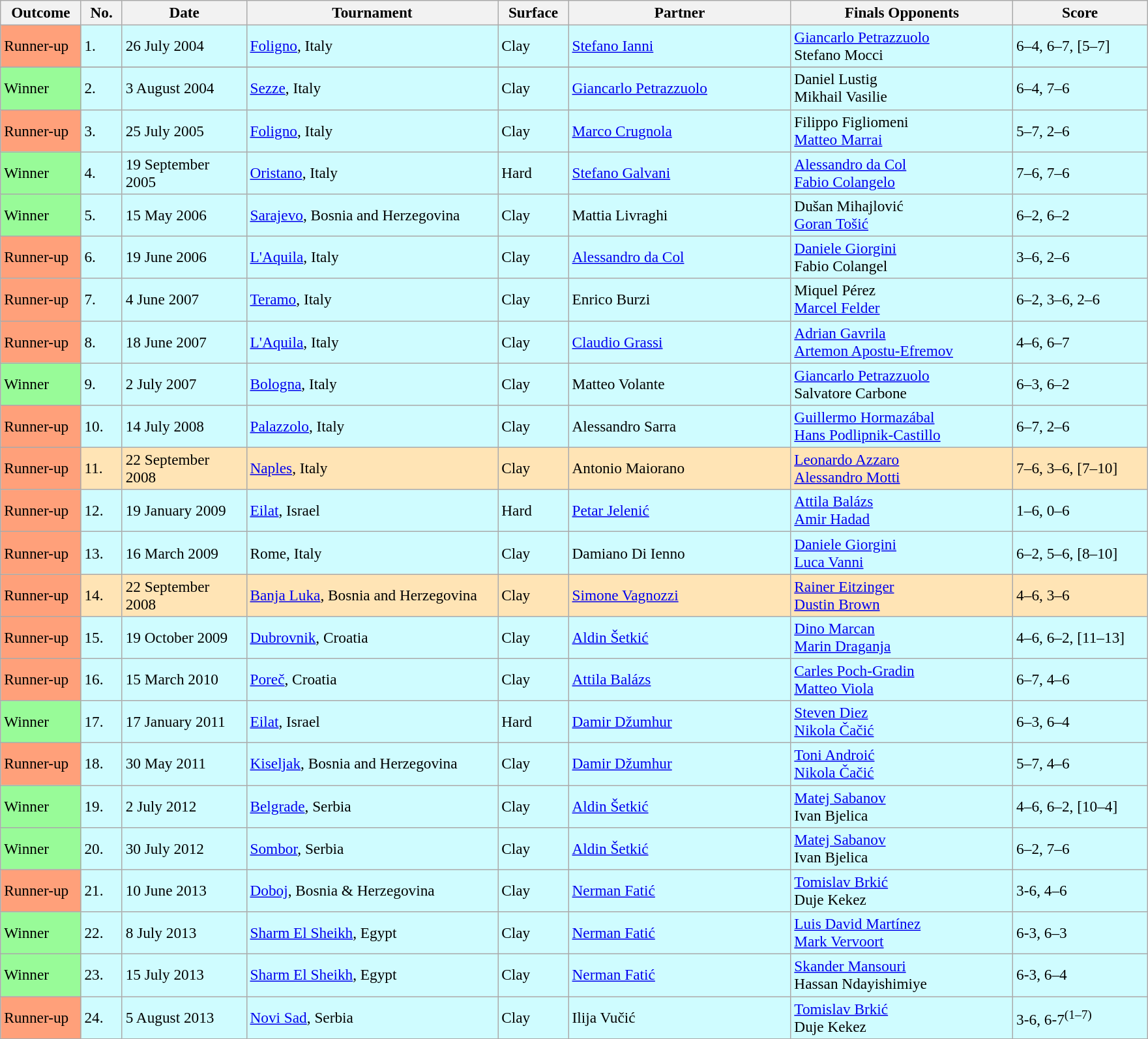<table class=wikitable style=font-size:97%>
<tr>
<th width=75>Outcome</th>
<th width=35>No.</th>
<th width=120>Date</th>
<th width=250>Tournament</th>
<th width=65>Surface</th>
<th width=220>Partner</th>
<th width=220>Finals Opponents</th>
<th width=130>Score</th>
</tr>
<tr bgcolor=CFFCFF>
<td bgcolor=#FFA07A>Runner-up</td>
<td>1.</td>
<td>26 July 2004</td>
<td><a href='#'>Foligno</a>, Italy</td>
<td>Clay</td>
<td> <a href='#'>Stefano Ianni</a></td>
<td> <a href='#'>Giancarlo Petrazzuolo</a> <br>  Stefano Mocci</td>
<td>6–4, 6–7, [5–7]</td>
</tr>
<tr>
</tr>
<tr bgcolor=CFFCFF>
<td bgcolor=98FB98>Winner</td>
<td>2.</td>
<td>3 August 2004</td>
<td><a href='#'>Sezze</a>, Italy</td>
<td>Clay</td>
<td> <a href='#'>Giancarlo Petrazzuolo</a></td>
<td> Daniel Lustig <br>  Mikhail Vasilie</td>
<td>6–4, 7–6</td>
</tr>
<tr bgcolor=CFFCFF>
<td bgcolor=#FFA07A>Runner-up</td>
<td>3.</td>
<td>25 July 2005</td>
<td><a href='#'>Foligno</a>, Italy</td>
<td>Clay</td>
<td> <a href='#'>Marco Crugnola</a></td>
<td> Filippo Figliomeni <br>  <a href='#'>Matteo Marrai</a></td>
<td>5–7, 2–6</td>
</tr>
<tr bgcolor=CFFCFF>
<td bgcolor=98FB98>Winner</td>
<td>4.</td>
<td>19 September 2005</td>
<td><a href='#'>Oristano</a>, Italy</td>
<td>Hard</td>
<td> <a href='#'>Stefano Galvani</a></td>
<td> <a href='#'>Alessandro da Col</a> <br>  <a href='#'>Fabio Colangelo</a></td>
<td>7–6, 7–6</td>
</tr>
<tr bgcolor=CFFCFF>
<td bgcolor=98FB98>Winner</td>
<td>5.</td>
<td>15 May 2006</td>
<td><a href='#'>Sarajevo</a>, Bosnia and Herzegovina</td>
<td>Clay</td>
<td> Mattia Livraghi</td>
<td> Dušan Mihajlović <br>  <a href='#'>Goran Tošić</a></td>
<td>6–2, 6–2</td>
</tr>
<tr bgcolor=CFFCFF>
<td bgcolor=#FFA07A>Runner-up</td>
<td>6.</td>
<td>19 June 2006</td>
<td><a href='#'>L'Aquila</a>, Italy</td>
<td>Clay</td>
<td> <a href='#'>Alessandro da Col</a></td>
<td> <a href='#'>Daniele Giorgini</a> <br>  Fabio Colangel</td>
<td>3–6, 2–6</td>
</tr>
<tr bgcolor=CFFCFF>
<td bgcolor=#FFA07A>Runner-up</td>
<td>7.</td>
<td>4 June 2007</td>
<td><a href='#'>Teramo</a>, Italy</td>
<td>Clay</td>
<td> Enrico Burzi</td>
<td> Miquel Pérez <br>  <a href='#'>Marcel Felder</a></td>
<td>6–2, 3–6, 2–6</td>
</tr>
<tr bgcolor=CFFCFF>
<td bgcolor=#FFA07A>Runner-up</td>
<td>8.</td>
<td>18 June 2007</td>
<td><a href='#'>L'Aquila</a>, Italy</td>
<td>Clay</td>
<td> <a href='#'>Claudio Grassi</a></td>
<td> <a href='#'>Adrian Gavrila</a> <br>  <a href='#'>Artemon Apostu-Efremov</a></td>
<td>4–6, 6–7</td>
</tr>
<tr bgcolor=CFFCFF>
<td bgcolor=98FB98>Winner</td>
<td>9.</td>
<td>2 July 2007</td>
<td><a href='#'>Bologna</a>, Italy</td>
<td>Clay</td>
<td> Matteo Volante</td>
<td> <a href='#'>Giancarlo Petrazzuolo</a> <br>  Salvatore Carbone</td>
<td>6–3, 6–2</td>
</tr>
<tr bgcolor=CFFCFF>
<td bgcolor=#FFA07A>Runner-up</td>
<td>10.</td>
<td>14 July 2008</td>
<td><a href='#'>Palazzolo</a>, Italy</td>
<td>Clay</td>
<td> Alessandro Sarra</td>
<td> <a href='#'>Guillermo Hormazábal</a> <br>  <a href='#'>Hans Podlipnik-Castillo</a></td>
<td>6–7, 2–6</td>
</tr>
<tr bgcolor=moccasin>
<td bgcolor=#FFA07A>Runner-up</td>
<td>11.</td>
<td>22 September 2008</td>
<td><a href='#'>Naples</a>, Italy</td>
<td>Clay</td>
<td> Antonio Maiorano</td>
<td> <a href='#'>Leonardo Azzaro</a> <br>  <a href='#'>Alessandro Motti</a></td>
<td>7–6, 3–6, [7–10]</td>
</tr>
<tr bgcolor=CFFCFF>
<td bgcolor=#FFA07A>Runner-up</td>
<td>12.</td>
<td>19 January 2009</td>
<td><a href='#'>Eilat</a>, Israel</td>
<td>Hard</td>
<td> <a href='#'>Petar Jelenić</a></td>
<td> <a href='#'>Attila Balázs</a> <br>  <a href='#'>Amir Hadad</a></td>
<td>1–6, 0–6</td>
</tr>
<tr bgcolor=CFFCFF>
<td bgcolor=#FFA07A>Runner-up</td>
<td>13.</td>
<td>16 March 2009</td>
<td>Rome, Italy</td>
<td>Clay</td>
<td> Damiano Di Ienno</td>
<td> <a href='#'>Daniele Giorgini</a> <br>  <a href='#'>Luca Vanni</a></td>
<td>6–2, 5–6, [8–10]</td>
</tr>
<tr bgcolor=moccasin>
<td bgcolor=#FFA07A>Runner-up</td>
<td>14.</td>
<td>22 September 2008</td>
<td><a href='#'>Banja Luka</a>, Bosnia and Herzegovina</td>
<td>Clay</td>
<td> <a href='#'>Simone Vagnozzi</a></td>
<td> <a href='#'>Rainer Eitzinger</a> <br>  <a href='#'>Dustin Brown</a></td>
<td>4–6, 3–6</td>
</tr>
<tr bgcolor=CFFCFF>
<td bgcolor=#FFA07A>Runner-up</td>
<td>15.</td>
<td>19 October 2009</td>
<td><a href='#'>Dubrovnik</a>, Croatia</td>
<td>Clay</td>
<td> <a href='#'>Aldin Šetkić</a></td>
<td> <a href='#'>Dino Marcan</a> <br>  <a href='#'>Marin Draganja</a></td>
<td>4–6, 6–2, [11–13]</td>
</tr>
<tr bgcolor=CFFCFF>
<td bgcolor=#FFA07A>Runner-up</td>
<td>16.</td>
<td>15 March 2010</td>
<td><a href='#'>Poreč</a>, Croatia</td>
<td>Clay</td>
<td> <a href='#'>Attila Balázs</a></td>
<td> <a href='#'>Carles Poch-Gradin</a> <br>  <a href='#'>Matteo Viola</a></td>
<td>6–7, 4–6</td>
</tr>
<tr bgcolor=CFFCFF>
<td bgcolor=98FB98>Winner</td>
<td>17.</td>
<td>17 January 2011</td>
<td><a href='#'>Eilat</a>, Israel</td>
<td>Hard</td>
<td> <a href='#'>Damir Džumhur</a></td>
<td> <a href='#'>Steven Diez</a> <br>  <a href='#'>Nikola Čačić</a></td>
<td>6–3, 6–4</td>
</tr>
<tr bgcolor="CFFCFF">
<td bgcolor=#FFA07A>Runner-up</td>
<td>18.</td>
<td>30 May 2011</td>
<td><a href='#'>Kiseljak</a>, Bosnia and Herzegovina</td>
<td>Clay</td>
<td> <a href='#'>Damir Džumhur</a></td>
<td> <a href='#'>Toni Androić</a> <br>  <a href='#'>Nikola Čačić</a></td>
<td>5–7, 4–6</td>
</tr>
<tr bgcolor=CFFCFF>
<td bgcolor=98FB98>Winner</td>
<td>19.</td>
<td>2 July 2012</td>
<td><a href='#'>Belgrade</a>, Serbia</td>
<td>Clay</td>
<td> <a href='#'>Aldin Šetkić</a></td>
<td> <a href='#'>Matej Sabanov</a> <br>  Ivan Bjelica</td>
<td>4–6, 6–2, [10–4]</td>
</tr>
<tr bgcolor="CFFCFF">
<td bgcolor=98FB98>Winner</td>
<td>20.</td>
<td>30 July 2012</td>
<td><a href='#'>Sombor</a>, Serbia</td>
<td>Clay</td>
<td> <a href='#'>Aldin Šetkić</a></td>
<td> <a href='#'>Matej Sabanov</a> <br>  Ivan Bjelica</td>
<td>6–2, 7–6</td>
</tr>
<tr bgcolor="CFFCFF">
<td bgcolor=#FFA07A>Runner-up</td>
<td>21.</td>
<td>10 June 2013</td>
<td><a href='#'>Doboj</a>, Bosnia & Herzegovina</td>
<td>Clay</td>
<td> <a href='#'>Nerman Fatić</a></td>
<td> <a href='#'>Tomislav Brkić</a> <br>  Duje Kekez</td>
<td>3-6, 4–6</td>
</tr>
<tr bgcolor="CFFCFF">
<td bgcolor=98FB98>Winner</td>
<td>22.</td>
<td>8 July 2013</td>
<td><a href='#'>Sharm El Sheikh</a>, Egypt</td>
<td>Clay</td>
<td> <a href='#'>Nerman Fatić</a></td>
<td> <a href='#'>Luis David Martínez</a> <br>  <a href='#'>Mark Vervoort</a></td>
<td>6-3, 6–3</td>
</tr>
<tr bgcolor="CFFCFF">
<td bgcolor=98FB98>Winner</td>
<td>23.</td>
<td>15 July 2013</td>
<td><a href='#'>Sharm El Sheikh</a>, Egypt</td>
<td>Clay</td>
<td> <a href='#'>Nerman Fatić</a></td>
<td> <a href='#'>Skander Mansouri</a> <br>  Hassan Ndayishimiye</td>
<td>6-3, 6–4</td>
</tr>
<tr bgcolor="CFFCFF">
<td bgcolor=#FFA07A>Runner-up</td>
<td>24.</td>
<td>5 August 2013</td>
<td><a href='#'>Novi Sad</a>, Serbia</td>
<td>Clay</td>
<td> Ilija Vučić</td>
<td> <a href='#'>Tomislav Brkić</a> <br>  Duje Kekez</td>
<td>3-6, 6-7<sup>(1–7)</sup></td>
</tr>
</table>
